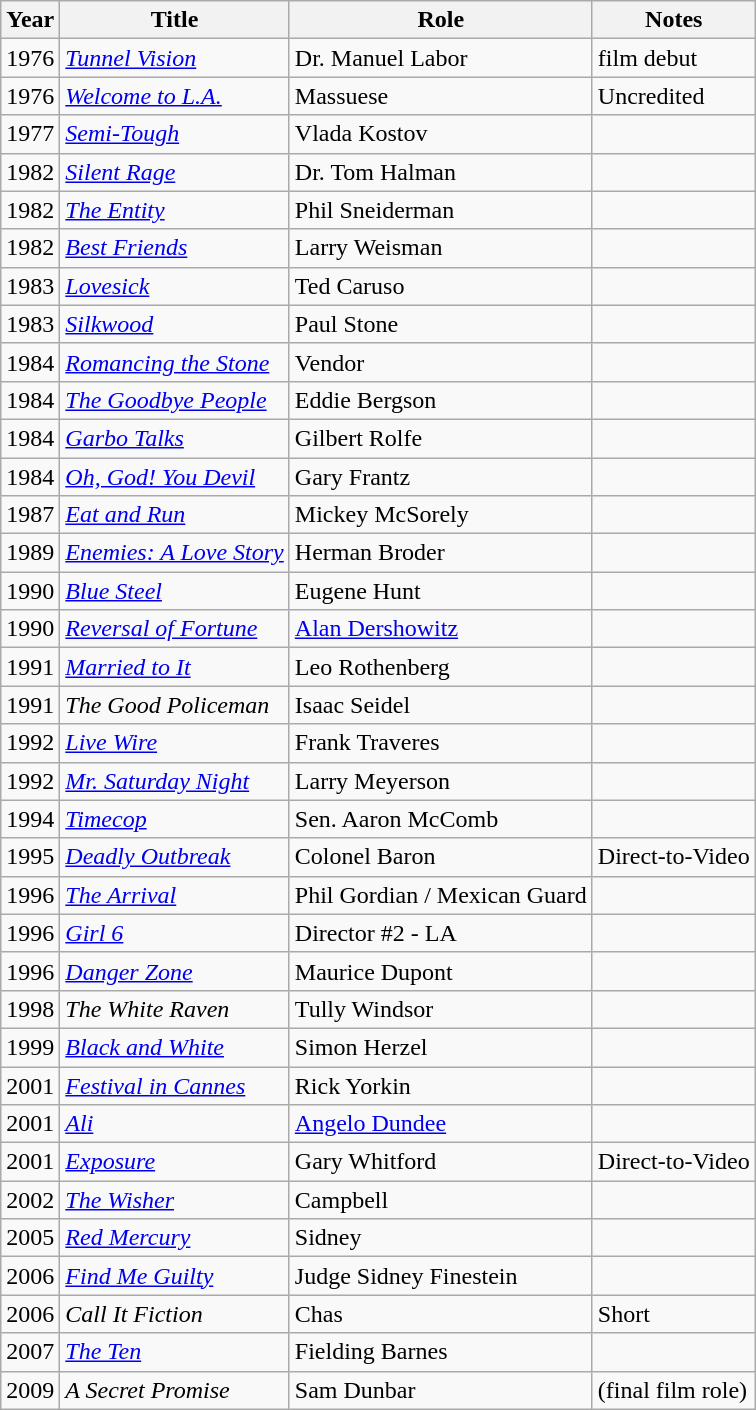<table class="wikitable sortable">
<tr>
<th>Year</th>
<th>Title</th>
<th>Role</th>
<th class="unsortable">Notes</th>
</tr>
<tr>
<td>1976</td>
<td><em><a href='#'>Tunnel Vision</a></em></td>
<td>Dr. Manuel Labor</td>
<td>film debut</td>
</tr>
<tr>
<td>1976</td>
<td><em><a href='#'>Welcome to L.A.</a></em></td>
<td>Massuese</td>
<td>Uncredited</td>
</tr>
<tr>
<td>1977</td>
<td><em><a href='#'>Semi-Tough</a></em></td>
<td>Vlada Kostov</td>
<td></td>
</tr>
<tr>
<td>1982</td>
<td><em><a href='#'>Silent Rage</a></em></td>
<td>Dr. Tom Halman</td>
<td></td>
</tr>
<tr>
<td>1982</td>
<td data-sort-value="Entity, The"><em><a href='#'>The Entity</a></em></td>
<td>Phil Sneiderman</td>
<td></td>
</tr>
<tr>
<td>1982</td>
<td><em><a href='#'>Best Friends</a></em></td>
<td>Larry Weisman</td>
<td></td>
</tr>
<tr>
<td>1983</td>
<td><em><a href='#'>Lovesick</a></em></td>
<td>Ted Caruso</td>
<td></td>
</tr>
<tr>
<td>1983</td>
<td><em><a href='#'>Silkwood</a></em></td>
<td>Paul Stone</td>
<td></td>
</tr>
<tr>
<td>1984</td>
<td><em><a href='#'>Romancing the Stone</a></em></td>
<td>Vendor</td>
<td></td>
</tr>
<tr>
<td>1984</td>
<td data-sort-value="Goodbye People, The"><em><a href='#'>The Goodbye People</a></em></td>
<td>Eddie Bergson</td>
<td></td>
</tr>
<tr>
<td>1984</td>
<td><em><a href='#'>Garbo Talks</a></em></td>
<td>Gilbert Rolfe</td>
<td></td>
</tr>
<tr>
<td>1984</td>
<td><em><a href='#'>Oh, God! You Devil</a></em></td>
<td>Gary Frantz</td>
<td></td>
</tr>
<tr>
<td>1987</td>
<td><em><a href='#'>Eat and Run</a></em></td>
<td>Mickey McSorely</td>
<td></td>
</tr>
<tr>
<td>1989</td>
<td><em><a href='#'>Enemies: A Love Story</a></em></td>
<td>Herman Broder</td>
<td></td>
</tr>
<tr>
<td>1990</td>
<td><em><a href='#'>Blue Steel</a></em></td>
<td>Eugene Hunt</td>
<td></td>
</tr>
<tr>
<td>1990</td>
<td><em><a href='#'>Reversal of Fortune</a></em></td>
<td><a href='#'>Alan Dershowitz</a></td>
<td></td>
</tr>
<tr>
<td>1991</td>
<td><em><a href='#'>Married to It</a></em></td>
<td>Leo Rothenberg</td>
<td></td>
</tr>
<tr>
<td>1991</td>
<td data-sort-value="Good Policeman, The"><em>The Good Policeman</em></td>
<td>Isaac Seidel</td>
<td></td>
</tr>
<tr>
<td>1992</td>
<td><em><a href='#'>Live Wire</a></em></td>
<td>Frank Traveres</td>
<td></td>
</tr>
<tr>
<td>1992</td>
<td><em><a href='#'>Mr. Saturday Night</a></em></td>
<td>Larry Meyerson</td>
<td></td>
</tr>
<tr>
<td>1994</td>
<td><em><a href='#'>Timecop</a></em></td>
<td>Sen. Aaron McComb</td>
<td></td>
</tr>
<tr>
<td>1995</td>
<td><em><a href='#'>Deadly Outbreak</a></em></td>
<td>Colonel Baron</td>
<td>Direct-to-Video</td>
</tr>
<tr>
<td>1996</td>
<td data-sort-value="Arrival, The"><em><a href='#'>The Arrival</a></em></td>
<td>Phil Gordian / Mexican Guard</td>
<td></td>
</tr>
<tr>
<td>1996</td>
<td><em><a href='#'>Girl 6</a></em></td>
<td>Director #2 - LA</td>
<td></td>
</tr>
<tr>
<td>1996</td>
<td><em><a href='#'>Danger Zone</a></em></td>
<td>Maurice Dupont</td>
<td></td>
</tr>
<tr>
<td>1998</td>
<td data-sort-value="White Raven, The"><em>The White Raven</em></td>
<td>Tully Windsor</td>
<td></td>
</tr>
<tr>
<td>1999</td>
<td><em><a href='#'>Black and White</a></em></td>
<td>Simon Herzel</td>
<td></td>
</tr>
<tr>
<td>2001</td>
<td><em><a href='#'>Festival in Cannes</a></em></td>
<td>Rick Yorkin</td>
<td></td>
</tr>
<tr>
<td>2001</td>
<td><em><a href='#'>Ali</a></em></td>
<td><a href='#'>Angelo Dundee</a></td>
<td></td>
</tr>
<tr>
<td>2001</td>
<td><em><a href='#'>Exposure</a></em></td>
<td>Gary Whitford</td>
<td>Direct-to-Video</td>
</tr>
<tr>
<td>2002</td>
<td data-sort-value="Wisher, The"><em><a href='#'>The Wisher</a></em></td>
<td>Campbell</td>
<td></td>
</tr>
<tr>
<td>2005</td>
<td><em><a href='#'>Red Mercury</a></em></td>
<td>Sidney</td>
<td></td>
</tr>
<tr>
<td>2006</td>
<td><em><a href='#'>Find Me Guilty</a></em></td>
<td>Judge Sidney Finestein</td>
<td></td>
</tr>
<tr>
<td>2006</td>
<td><em>Call It Fiction</em></td>
<td>Chas</td>
<td>Short</td>
</tr>
<tr>
<td>2007</td>
<td data-sort-value="Ten, The"><em><a href='#'>The Ten</a></em></td>
<td>Fielding Barnes</td>
<td></td>
</tr>
<tr>
<td>2009</td>
<td data-sort-value="Secret Promise, A"><em>A Secret Promise</em></td>
<td>Sam Dunbar</td>
<td>(final film role)</td>
</tr>
</table>
